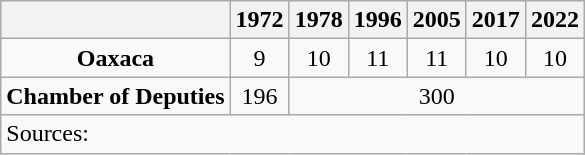<table class="wikitable" style="text-align: center">
<tr>
<th></th>
<th>1972</th>
<th>1978</th>
<th>1996</th>
<th>2005</th>
<th>2017</th>
<th>2022</th>
</tr>
<tr>
<td><strong>Oaxaca</strong></td>
<td>9</td>
<td>10</td>
<td>11</td>
<td>11</td>
<td>10</td>
<td>10</td>
</tr>
<tr>
<td><strong>Chamber of Deputies</strong></td>
<td>196</td>
<td colspan=5>300</td>
</tr>
<tr>
<td colspan=7 style="text-align: left">Sources: </td>
</tr>
</table>
